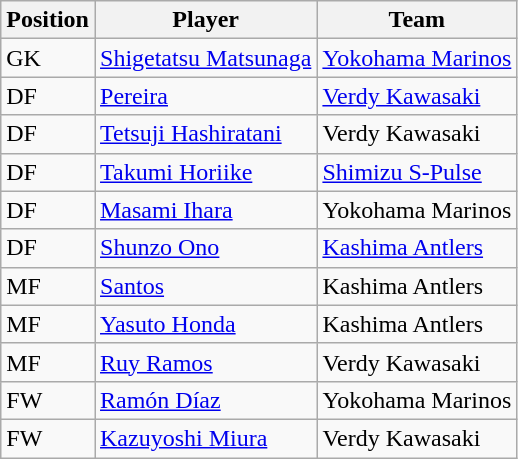<table class="wikitable sortable">
<tr>
<th>Position</th>
<th>Player</th>
<th>Team</th>
</tr>
<tr>
<td>GK</td>
<td> <a href='#'>Shigetatsu Matsunaga</a></td>
<td><a href='#'>Yokohama Marinos</a></td>
</tr>
<tr>
<td>DF</td>
<td> <a href='#'>Pereira</a></td>
<td><a href='#'>Verdy Kawasaki</a></td>
</tr>
<tr>
<td>DF</td>
<td> <a href='#'>Tetsuji Hashiratani</a></td>
<td>Verdy Kawasaki</td>
</tr>
<tr>
<td>DF</td>
<td> <a href='#'>Takumi Horiike</a></td>
<td><a href='#'>Shimizu S-Pulse</a></td>
</tr>
<tr>
<td>DF</td>
<td> <a href='#'>Masami Ihara</a></td>
<td>Yokohama Marinos</td>
</tr>
<tr>
<td>DF</td>
<td> <a href='#'>Shunzo Ono</a></td>
<td><a href='#'>Kashima Antlers</a></td>
</tr>
<tr>
<td>MF</td>
<td> <a href='#'>Santos</a></td>
<td>Kashima Antlers</td>
</tr>
<tr>
<td>MF</td>
<td> <a href='#'>Yasuto Honda</a></td>
<td>Kashima Antlers</td>
</tr>
<tr>
<td>MF</td>
<td> <a href='#'>Ruy Ramos</a></td>
<td>Verdy Kawasaki</td>
</tr>
<tr>
<td>FW</td>
<td> <a href='#'>Ramón Díaz</a></td>
<td>Yokohama Marinos</td>
</tr>
<tr>
<td>FW</td>
<td> <a href='#'>Kazuyoshi Miura</a></td>
<td>Verdy Kawasaki</td>
</tr>
</table>
